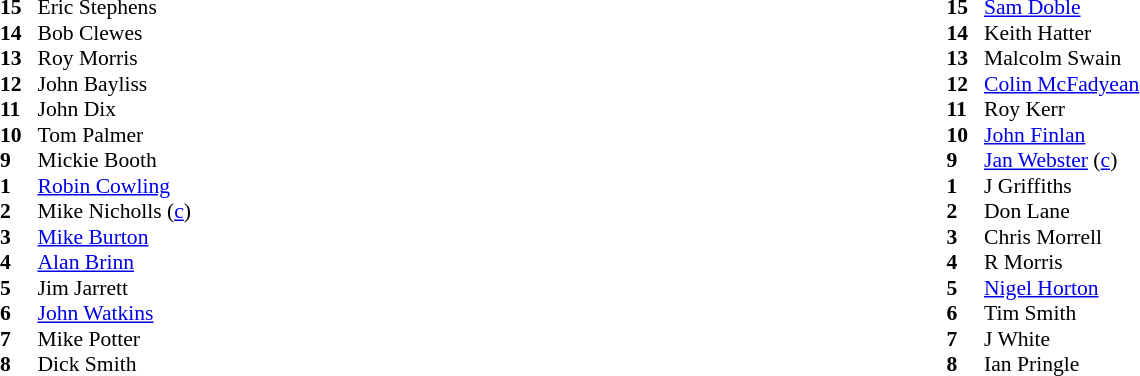<table width="100%">
<tr>
<td valign="top" width="50%"><br><table style="font-size: 90%" cellspacing="0" cellpadding="0">
<tr>
<th width="25"></th>
<th width="25"></th>
</tr>
<tr>
<td></td>
<td><strong>15</strong></td>
<td>Eric Stephens</td>
</tr>
<tr>
<td></td>
<td><strong>14</strong></td>
<td>Bob Clewes</td>
</tr>
<tr>
<td></td>
<td><strong>13</strong></td>
<td>Roy Morris</td>
</tr>
<tr>
<td></td>
<td><strong>12</strong></td>
<td>John Bayliss</td>
</tr>
<tr>
<td></td>
<td><strong>11</strong></td>
<td>John Dix</td>
</tr>
<tr>
<td></td>
<td><strong>10</strong></td>
<td>Tom Palmer</td>
</tr>
<tr>
<td></td>
<td><strong>9</strong></td>
<td>Mickie Booth</td>
</tr>
<tr>
<td></td>
<td><strong>1</strong></td>
<td><a href='#'>Robin Cowling</a></td>
</tr>
<tr>
<td></td>
<td><strong>2</strong></td>
<td>Mike Nicholls (<a href='#'>c</a>)</td>
</tr>
<tr>
<td></td>
<td><strong>3</strong></td>
<td><a href='#'>Mike Burton</a></td>
</tr>
<tr>
<td></td>
<td><strong>4</strong></td>
<td><a href='#'>Alan Brinn</a></td>
</tr>
<tr>
<td></td>
<td><strong>5</strong></td>
<td>Jim Jarrett</td>
</tr>
<tr>
<td></td>
<td><strong>6</strong></td>
<td><a href='#'>John Watkins</a></td>
</tr>
<tr>
<td></td>
<td><strong>7</strong></td>
<td>Mike Potter</td>
</tr>
<tr>
<td></td>
<td><strong>8</strong></td>
<td>Dick Smith</td>
</tr>
<tr>
<td colspan=3></td>
</tr>
<tr>
<td colspan="4"></td>
</tr>
</table>
</td>
<td valign="top" width="50%"><br><table style="font-size: 90%" cellspacing="0" cellpadding="0">
<tr>
<th width="25"></th>
<th width="25"></th>
</tr>
<tr>
<td></td>
<td><strong>15</strong></td>
<td><a href='#'>Sam Doble</a></td>
</tr>
<tr>
<td></td>
<td><strong>14</strong></td>
<td>Keith Hatter</td>
</tr>
<tr>
<td></td>
<td><strong>13</strong></td>
<td>Malcolm Swain</td>
</tr>
<tr>
<td></td>
<td><strong>12</strong></td>
<td><a href='#'>Colin McFadyean</a></td>
</tr>
<tr>
<td></td>
<td><strong>11</strong></td>
<td>Roy Kerr</td>
</tr>
<tr>
<td></td>
<td><strong>10</strong></td>
<td><a href='#'>John Finlan</a></td>
</tr>
<tr>
<td></td>
<td><strong>9</strong></td>
<td><a href='#'>Jan Webster</a> (<a href='#'>c</a>)</td>
</tr>
<tr>
<td></td>
<td><strong>1</strong></td>
<td>J Griffiths</td>
</tr>
<tr>
<td></td>
<td><strong>2</strong></td>
<td>Don Lane</td>
</tr>
<tr>
<td></td>
<td><strong>3</strong></td>
<td>Chris Morrell</td>
</tr>
<tr>
<td></td>
<td><strong>4</strong></td>
<td>R Morris</td>
</tr>
<tr>
<td></td>
<td><strong>5</strong></td>
<td><a href='#'>Nigel Horton</a></td>
</tr>
<tr>
<td></td>
<td><strong>6</strong></td>
<td>Tim Smith</td>
</tr>
<tr>
<td></td>
<td><strong>7</strong></td>
<td>J White</td>
</tr>
<tr>
<td></td>
<td><strong>8</strong></td>
<td>Ian Pringle</td>
</tr>
<tr>
<td colspan=3></td>
</tr>
<tr>
<td colspan="4"></td>
</tr>
</table>
</td>
</tr>
</table>
